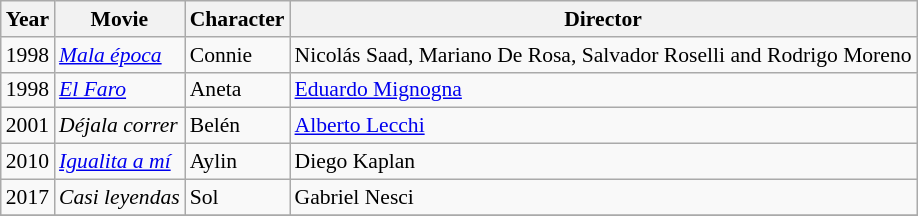<table class="wikitable" style="font-size: 90%;">
<tr>
<th>Year</th>
<th>Movie</th>
<th>Character</th>
<th>Director</th>
</tr>
<tr>
<td>1998</td>
<td><em><a href='#'>Mala época</a></em></td>
<td>Connie</td>
<td>Nicolás Saad, Mariano De Rosa, Salvador Roselli and Rodrigo Moreno</td>
</tr>
<tr>
<td>1998</td>
<td><em><a href='#'>El Faro</a></em></td>
<td>Aneta</td>
<td><a href='#'>Eduardo Mignogna</a></td>
</tr>
<tr>
<td>2001</td>
<td><em>Déjala correr</em></td>
<td>Belén</td>
<td><a href='#'>Alberto Lecchi</a></td>
</tr>
<tr>
<td>2010</td>
<td><em><a href='#'>Igualita a mí</a></em></td>
<td>Aylin</td>
<td>Diego Kaplan</td>
</tr>
<tr>
<td>2017</td>
<td><em>Casi leyendas</em></td>
<td>Sol</td>
<td>Gabriel Nesci</td>
</tr>
<tr>
</tr>
</table>
